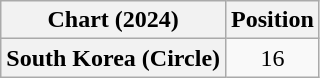<table class="wikitable plainrowheaders" style="text-align:center">
<tr>
<th scope="col">Chart (2024)</th>
<th scope="col">Position</th>
</tr>
<tr>
<th scope="row">South Korea (Circle)</th>
<td>16</td>
</tr>
</table>
